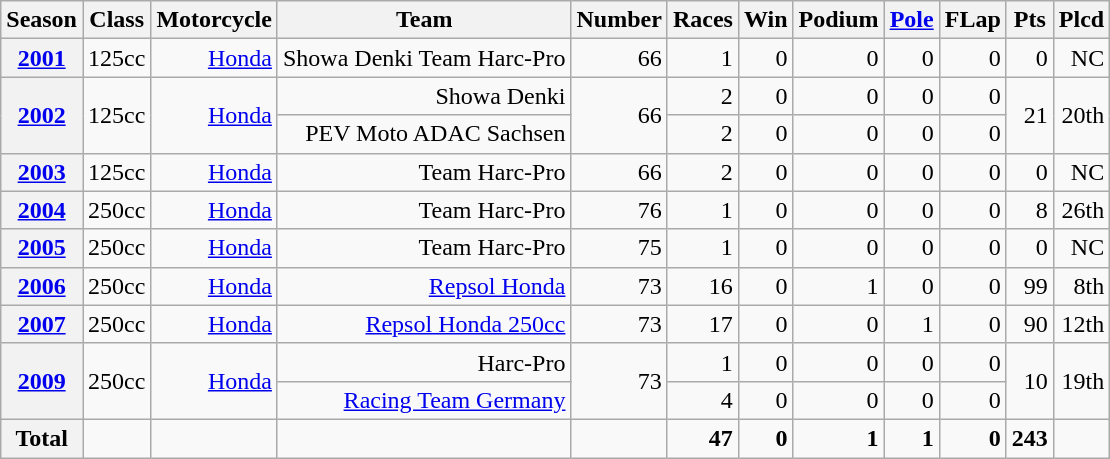<table class="wikitable">
<tr>
<th>Season</th>
<th>Class</th>
<th>Motorcycle</th>
<th>Team</th>
<th>Number</th>
<th>Races</th>
<th>Win</th>
<th>Podium</th>
<th><a href='#'>Pole</a></th>
<th>FLap</th>
<th>Pts</th>
<th>Plcd</th>
</tr>
<tr align="right">
<th><a href='#'>2001</a></th>
<td>125cc</td>
<td><a href='#'>Honda</a></td>
<td>Showa Denki Team Harc-Pro</td>
<td>66</td>
<td>1</td>
<td>0</td>
<td>0</td>
<td>0</td>
<td>0</td>
<td>0</td>
<td>NC</td>
</tr>
<tr align="right">
<th rowspan=2><a href='#'>2002</a></th>
<td rowspan=2>125cc</td>
<td rowspan=2><a href='#'>Honda</a></td>
<td>Showa Denki</td>
<td rowspan=2>66</td>
<td>2</td>
<td>0</td>
<td>0</td>
<td>0</td>
<td>0</td>
<td rowspan=2>21</td>
<td rowspan=2>20th</td>
</tr>
<tr align="right">
<td>PEV Moto ADAC Sachsen</td>
<td>2</td>
<td>0</td>
<td>0</td>
<td>0</td>
<td>0</td>
</tr>
<tr align="right">
<th><a href='#'>2003</a></th>
<td>125cc</td>
<td><a href='#'>Honda</a></td>
<td>Team Harc-Pro</td>
<td>66</td>
<td>2</td>
<td>0</td>
<td>0</td>
<td>0</td>
<td>0</td>
<td>0</td>
<td>NC</td>
</tr>
<tr align="right">
<th><a href='#'>2004</a></th>
<td>250cc</td>
<td><a href='#'>Honda</a></td>
<td>Team Harc-Pro</td>
<td>76</td>
<td>1</td>
<td>0</td>
<td>0</td>
<td>0</td>
<td>0</td>
<td>8</td>
<td>26th</td>
</tr>
<tr align="right">
<th><a href='#'>2005</a></th>
<td>250cc</td>
<td><a href='#'>Honda</a></td>
<td>Team Harc-Pro</td>
<td>75</td>
<td>1</td>
<td>0</td>
<td>0</td>
<td>0</td>
<td>0</td>
<td>0</td>
<td>NC</td>
</tr>
<tr align="right">
<th><a href='#'>2006</a></th>
<td>250cc</td>
<td><a href='#'>Honda</a></td>
<td><a href='#'>Repsol Honda</a></td>
<td>73</td>
<td>16</td>
<td>0</td>
<td>1</td>
<td>0</td>
<td>0</td>
<td>99</td>
<td>8th</td>
</tr>
<tr align="right">
<th><a href='#'>2007</a></th>
<td>250cc</td>
<td><a href='#'>Honda</a></td>
<td><a href='#'>Repsol Honda 250cc</a></td>
<td>73</td>
<td>17</td>
<td>0</td>
<td>0</td>
<td>1</td>
<td>0</td>
<td>90</td>
<td>12th</td>
</tr>
<tr align="right">
<th rowspan=2><a href='#'>2009</a></th>
<td rowspan=2>250cc</td>
<td rowspan=2><a href='#'>Honda</a></td>
<td>Harc-Pro</td>
<td rowspan=2>73</td>
<td>1</td>
<td>0</td>
<td>0</td>
<td>0</td>
<td>0</td>
<td rowspan=2>10</td>
<td rowspan=2>19th</td>
</tr>
<tr align="right">
<td><a href='#'>Racing Team Germany</a></td>
<td>4</td>
<td>0</td>
<td>0</td>
<td>0</td>
<td>0</td>
</tr>
<tr align="right">
<th>Total</th>
<td></td>
<td></td>
<td></td>
<td></td>
<td><strong>47</strong></td>
<td><strong>0</strong></td>
<td><strong>1</strong></td>
<td><strong>1</strong></td>
<td><strong>0</strong></td>
<td><strong>243</strong></td>
<td></td>
</tr>
</table>
